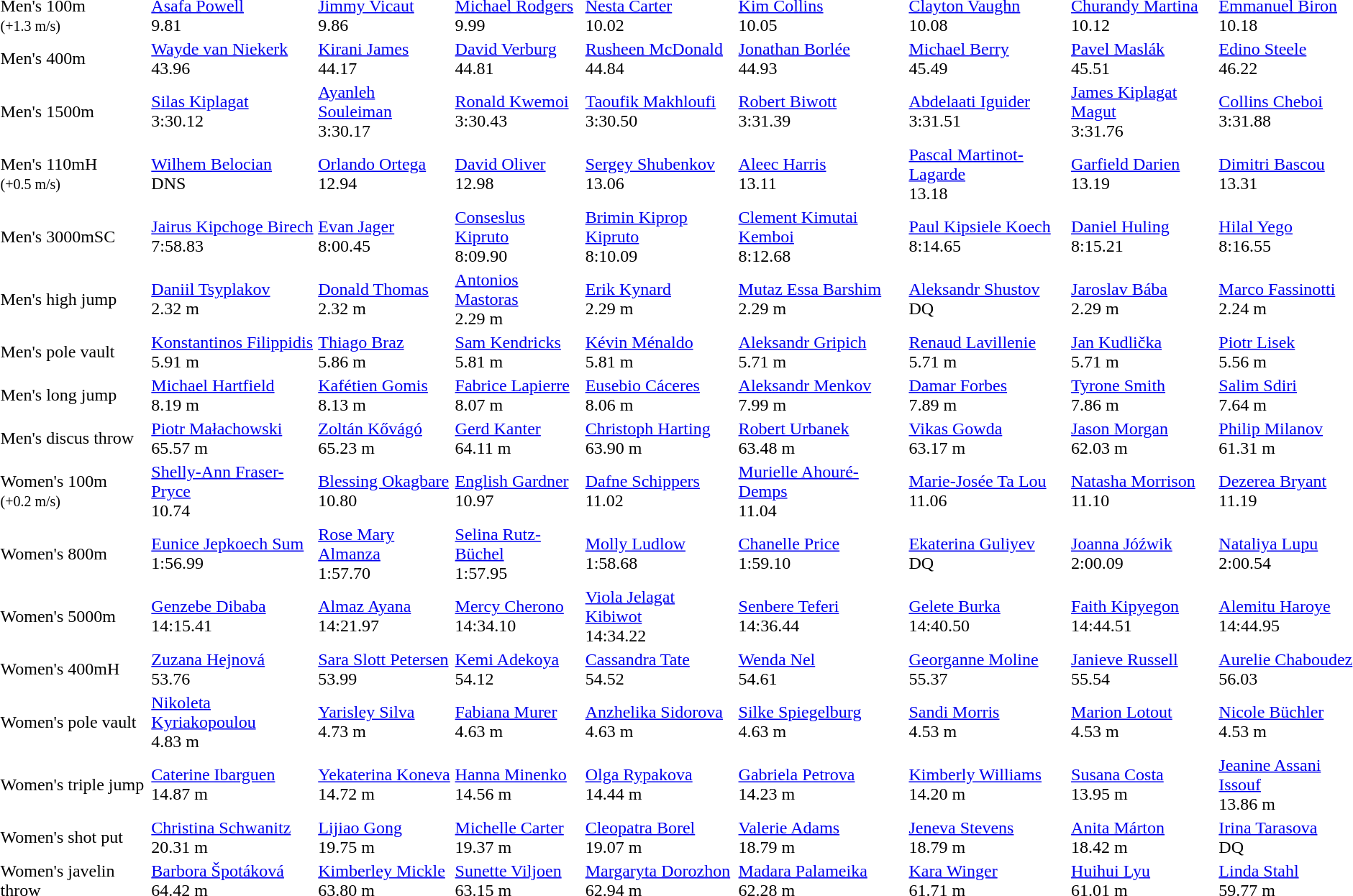<table>
<tr>
<td>Men's 100m<br><small>(+1.3 m/s)</small></td>
<td><a href='#'>Asafa Powell</a><br>  9.81</td>
<td><a href='#'>Jimmy Vicaut</a><br>  9.86</td>
<td><a href='#'>Michael Rodgers</a><br>  9.99</td>
<td><a href='#'>Nesta Carter</a><br>  10.02</td>
<td><a href='#'>Kim Collins</a><br>  10.05</td>
<td><a href='#'>Clayton Vaughn</a><br>  10.08</td>
<td><a href='#'>Churandy Martina</a><br>  10.12</td>
<td><a href='#'>Emmanuel Biron</a><br>  10.18</td>
</tr>
<tr>
<td>Men's 400m</td>
<td><a href='#'>Wayde van Niekerk</a><br>  43.96</td>
<td><a href='#'>Kirani James</a><br>  44.17</td>
<td><a href='#'>David Verburg</a><br>  44.81</td>
<td><a href='#'>Rusheen McDonald</a><br>  44.84</td>
<td><a href='#'>Jonathan Borlée</a><br>  44.93</td>
<td><a href='#'>Michael Berry</a><br>  45.49</td>
<td><a href='#'>Pavel Maslák</a><br>  45.51</td>
<td><a href='#'>Edino Steele</a><br>  46.22</td>
</tr>
<tr>
<td>Men's 1500m</td>
<td><a href='#'>Silas Kiplagat</a><br>  3:30.12</td>
<td><a href='#'>Ayanleh Souleiman</a><br>  3:30.17</td>
<td><a href='#'>Ronald Kwemoi</a><br>  3:30.43</td>
<td><a href='#'>Taoufik Makhloufi</a><br>  3:30.50</td>
<td><a href='#'>Robert Biwott</a><br>  3:31.39</td>
<td><a href='#'>Abdelaati Iguider</a><br>  3:31.51</td>
<td><a href='#'>James Kiplagat Magut</a><br>  3:31.76</td>
<td><a href='#'>Collins Cheboi</a><br>  3:31.88</td>
</tr>
<tr>
<td>Men's 110mH<br><small>(+0.5 m/s)</small></td>
<td><a href='#'>Wilhem Belocian</a><br>  DNS</td>
<td><a href='#'>Orlando Ortega</a><br>  12.94</td>
<td><a href='#'>David Oliver</a><br>  12.98</td>
<td><a href='#'>Sergey Shubenkov</a><br>  13.06</td>
<td><a href='#'>Aleec Harris</a><br>  13.11</td>
<td><a href='#'>Pascal Martinot-Lagarde</a><br>  13.18</td>
<td><a href='#'>Garfield Darien</a><br>  13.19</td>
<td><a href='#'>Dimitri Bascou</a><br>  13.31</td>
</tr>
<tr>
<td>Men's 3000mSC</td>
<td><a href='#'>Jairus Kipchoge Birech</a><br>  7:58.83</td>
<td><a href='#'>Evan Jager</a><br>  8:00.45</td>
<td><a href='#'>Conseslus Kipruto</a><br>  8:09.90</td>
<td><a href='#'>Brimin Kiprop Kipruto</a><br>  8:10.09</td>
<td><a href='#'>Clement Kimutai Kemboi</a><br>  8:12.68</td>
<td><a href='#'>Paul Kipsiele Koech</a><br>  8:14.65</td>
<td><a href='#'>Daniel Huling</a><br>  8:15.21</td>
<td><a href='#'>Hilal Yego</a><br>  8:16.55</td>
</tr>
<tr>
<td>Men's high jump</td>
<td><a href='#'>Daniil Tsyplakov</a><br>  2.32 m</td>
<td><a href='#'>Donald Thomas</a><br>  2.32 m</td>
<td><a href='#'>Antonios Mastoras</a><br>  2.29 m</td>
<td><a href='#'>Erik Kynard</a><br>  2.29 m</td>
<td><a href='#'>Mutaz Essa Barshim</a><br>  2.29 m</td>
<td><a href='#'>Aleksandr Shustov</a><br>  DQ</td>
<td><a href='#'>Jaroslav Bába</a><br>  2.29 m</td>
<td><a href='#'>Marco Fassinotti</a><br>  2.24 m</td>
</tr>
<tr>
<td>Men's pole vault</td>
<td><a href='#'>Konstantinos Filippidis</a><br>  5.91 m</td>
<td><a href='#'>Thiago Braz</a><br>  5.86 m</td>
<td><a href='#'>Sam Kendricks</a><br>  5.81 m</td>
<td><a href='#'>Kévin Ménaldo</a><br>  5.81 m</td>
<td><a href='#'>Aleksandr Gripich</a><br>  5.71 m</td>
<td><a href='#'>Renaud Lavillenie</a><br>  5.71 m</td>
<td><a href='#'>Jan Kudlička</a><br>  5.71 m</td>
<td><a href='#'>Piotr Lisek</a><br>  5.56 m</td>
</tr>
<tr>
<td>Men's long jump</td>
<td><a href='#'>Michael Hartfield</a><br>  8.19 m</td>
<td><a href='#'>Kafétien Gomis</a><br>  8.13 m</td>
<td><a href='#'>Fabrice Lapierre</a><br>  8.07 m</td>
<td><a href='#'>Eusebio Cáceres</a><br>  8.06 m</td>
<td><a href='#'>Aleksandr Menkov</a><br>  7.99 m</td>
<td><a href='#'>Damar Forbes</a><br>  7.89 m</td>
<td><a href='#'>Tyrone Smith</a><br>  7.86 m</td>
<td><a href='#'>Salim Sdiri</a><br>  7.64 m</td>
</tr>
<tr>
<td>Men's discus throw</td>
<td><a href='#'>Piotr Małachowski</a><br>  65.57 m</td>
<td><a href='#'>Zoltán Kővágó</a><br>  65.23 m</td>
<td><a href='#'>Gerd Kanter</a><br>  64.11 m</td>
<td><a href='#'>Christoph Harting</a><br>  63.90 m</td>
<td><a href='#'>Robert Urbanek</a><br>  63.48 m</td>
<td><a href='#'>Vikas Gowda</a><br>  63.17 m</td>
<td><a href='#'>Jason Morgan</a><br>  62.03 m</td>
<td><a href='#'>Philip Milanov</a><br>  61.31 m</td>
</tr>
<tr>
<td>Women's 100m<br><small>(+0.2 m/s)</small></td>
<td><a href='#'>Shelly-Ann Fraser-Pryce</a><br>  10.74</td>
<td><a href='#'>Blessing Okagbare</a><br>  10.80</td>
<td><a href='#'>English Gardner</a><br>  10.97</td>
<td><a href='#'>Dafne Schippers</a><br>  11.02</td>
<td><a href='#'>Murielle Ahouré-Demps</a><br>  11.04</td>
<td><a href='#'>Marie-Josée Ta Lou</a><br>  11.06</td>
<td><a href='#'>Natasha Morrison</a><br>  11.10</td>
<td><a href='#'>Dezerea Bryant</a><br>  11.19</td>
</tr>
<tr>
<td>Women's 800m</td>
<td><a href='#'>Eunice Jepkoech Sum</a><br>  1:56.99</td>
<td><a href='#'>Rose Mary Almanza</a><br>  1:57.70</td>
<td><a href='#'>Selina Rutz-Büchel</a><br>  1:57.95</td>
<td><a href='#'>Molly Ludlow</a><br>  1:58.68</td>
<td><a href='#'>Chanelle Price</a><br>  1:59.10</td>
<td><a href='#'>Ekaterina Guliyev</a><br>  DQ</td>
<td><a href='#'>Joanna Jóźwik</a><br>  2:00.09</td>
<td><a href='#'>Nataliya Lupu</a><br>  2:00.54</td>
</tr>
<tr>
<td>Women's 5000m</td>
<td><a href='#'>Genzebe Dibaba</a><br>  14:15.41</td>
<td><a href='#'>Almaz Ayana</a><br>  14:21.97</td>
<td><a href='#'>Mercy Cherono</a><br>  14:34.10</td>
<td><a href='#'>Viola Jelagat Kibiwot</a><br>  14:34.22</td>
<td><a href='#'>Senbere Teferi</a><br>  14:36.44</td>
<td><a href='#'>Gelete Burka</a><br>  14:40.50</td>
<td><a href='#'>Faith Kipyegon</a><br>  14:44.51</td>
<td><a href='#'>Alemitu Haroye</a><br>  14:44.95</td>
</tr>
<tr>
<td>Women's 400mH</td>
<td><a href='#'>Zuzana Hejnová</a><br>  53.76</td>
<td><a href='#'>Sara Slott Petersen</a><br>  53.99</td>
<td><a href='#'>Kemi Adekoya</a><br>  54.12</td>
<td><a href='#'>Cassandra Tate</a><br>  54.52</td>
<td><a href='#'>Wenda Nel</a><br>  54.61</td>
<td><a href='#'>Georganne Moline</a><br>  55.37</td>
<td><a href='#'>Janieve Russell</a><br>  55.54</td>
<td><a href='#'>Aurelie Chaboudez</a><br>  56.03</td>
</tr>
<tr>
<td>Women's pole vault</td>
<td><a href='#'>Nikoleta Kyriakopoulou</a><br>  4.83 m</td>
<td><a href='#'>Yarisley Silva</a><br>  4.73 m</td>
<td><a href='#'>Fabiana Murer</a><br>  4.63 m</td>
<td><a href='#'>Anzhelika Sidorova</a><br>  4.63 m</td>
<td><a href='#'>Silke Spiegelburg</a><br>  4.63 m</td>
<td><a href='#'>Sandi Morris</a><br>  4.53 m</td>
<td><a href='#'>Marion Lotout</a><br>  4.53 m</td>
<td><a href='#'>Nicole Büchler</a><br>  4.53 m</td>
</tr>
<tr>
<td>Women's triple jump</td>
<td><a href='#'>Caterine Ibarguen</a><br>  14.87 m</td>
<td><a href='#'>Yekaterina Koneva</a><br>  14.72 m</td>
<td><a href='#'>Hanna Minenko</a><br>  14.56 m</td>
<td><a href='#'>Olga Rypakova</a><br>  14.44 m</td>
<td><a href='#'>Gabriela Petrova</a><br>  14.23 m</td>
<td><a href='#'>Kimberly Williams</a><br>  14.20 m</td>
<td><a href='#'>Susana Costa</a><br>  13.95 m</td>
<td><a href='#'>Jeanine Assani Issouf</a><br>  13.86 m</td>
</tr>
<tr>
<td>Women's shot put</td>
<td><a href='#'>Christina Schwanitz</a><br>  20.31 m</td>
<td><a href='#'>Lijiao Gong</a><br>  19.75 m</td>
<td><a href='#'>Michelle Carter</a><br>  19.37 m</td>
<td><a href='#'>Cleopatra Borel</a><br>  19.07 m</td>
<td><a href='#'>Valerie Adams</a><br>  18.79 m</td>
<td><a href='#'>Jeneva Stevens</a><br>  18.79 m</td>
<td><a href='#'>Anita Márton</a><br>  18.42 m</td>
<td><a href='#'>Irina Tarasova</a><br>  DQ</td>
</tr>
<tr>
<td>Women's javelin throw</td>
<td><a href='#'>Barbora Špotáková</a><br>  64.42 m</td>
<td><a href='#'>Kimberley Mickle</a><br>  63.80 m</td>
<td><a href='#'>Sunette Viljoen</a><br>  63.15 m</td>
<td><a href='#'>Margaryta Dorozhon</a><br>  62.94 m</td>
<td><a href='#'>Madara Palameika</a><br>  62.28 m</td>
<td><a href='#'>Kara Winger</a><br>  61.71 m</td>
<td><a href='#'>Huihui Lyu</a><br>  61.01 m</td>
<td><a href='#'>Linda Stahl</a><br>  59.77 m</td>
</tr>
</table>
